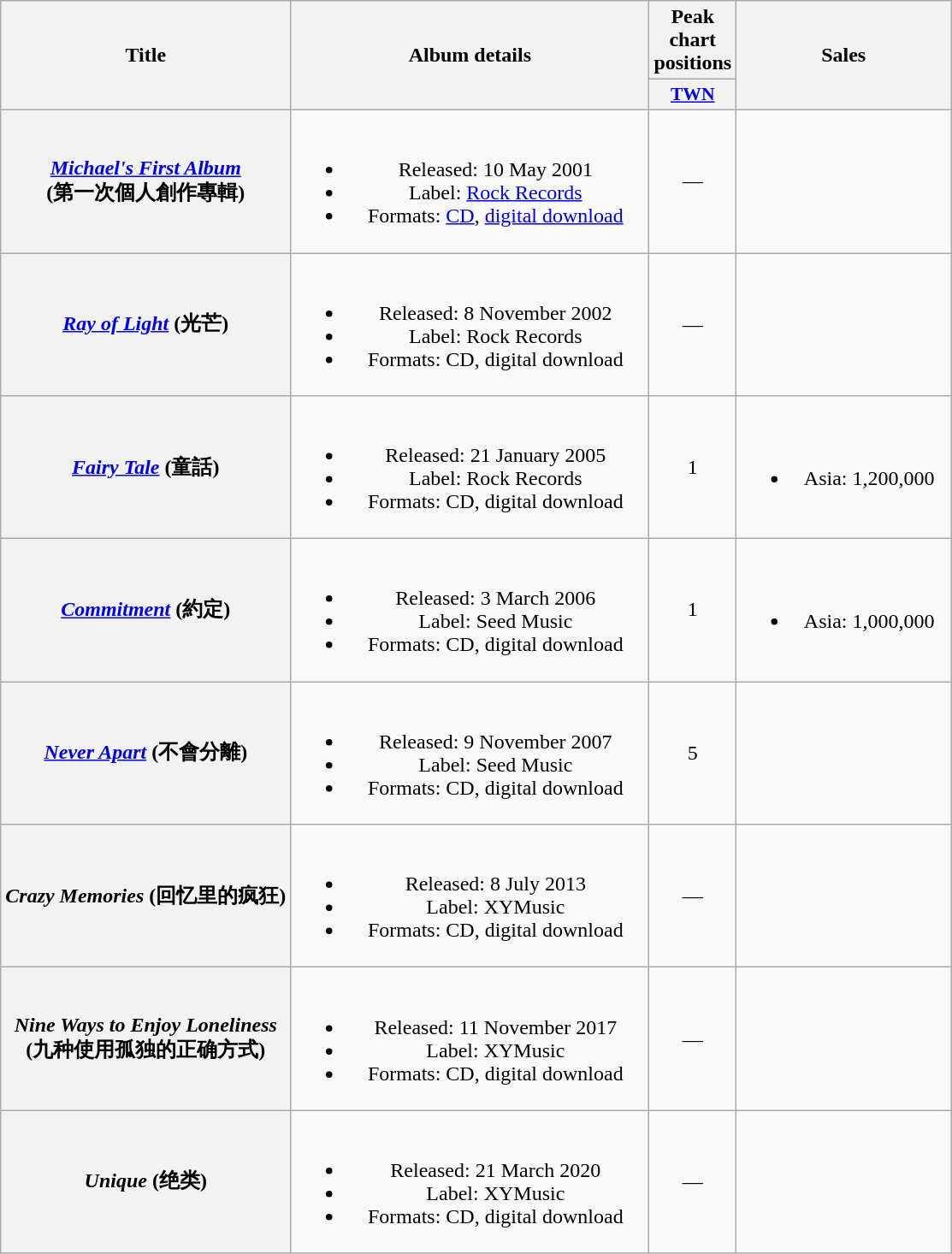<table class="wikitable plainrowheaders" style="text-align:center;">
<tr>
<th rowspan="2">Title</th>
<th rowspan="2" style="width:17em;">Album details</th>
<th>Peak chart positions</th>
<th rowspan="2" scope="col" style="width:10em;">Sales</th>
</tr>
<tr>
<th scope="col" style="width:3em;font-size:90%;"><a href='#'>TWN</a><br></th>
</tr>
<tr>
<th scope="row"><em><a href='#'>Michael's First Album</a></em><br>(第一次個人創作專輯)</th>
<td><br><ul><li>Released: 10 May 2001</li><li>Label: <a href='#'>Rock Records</a></li><li>Formats: <a href='#'>CD</a>, <a href='#'>digital download</a></li></ul></td>
<td>—</td>
<td></td>
</tr>
<tr>
<th scope="row"><em><a href='#'>Ray of Light</a></em> (光芒)</th>
<td><br><ul><li>Released: 8 November 2002</li><li>Label: Rock Records</li><li>Formats: CD, digital download</li></ul></td>
<td>—</td>
<td></td>
</tr>
<tr>
<th scope="row"><em><a href='#'>Fairy Tale</a></em> (童話)</th>
<td><br><ul><li>Released: 21 January 2005</li><li>Label: Rock Records</li><li>Formats: CD, digital download</li></ul></td>
<td>1</td>
<td><br><ul><li>Asia: 1,200,000</li></ul></td>
</tr>
<tr>
<th scope="row"><em><a href='#'>Commitment</a></em> (約定)</th>
<td><br><ul><li>Released: 3 March 2006</li><li>Label: Seed Music</li><li>Formats: CD, digital download</li></ul></td>
<td>1</td>
<td><br><ul><li>Asia: 1,000,000</li></ul></td>
</tr>
<tr>
<th scope="row"><em><a href='#'>Never Apart</a></em> (不會分離)</th>
<td><br><ul><li>Released: 9 November 2007</li><li>Label: Seed Music</li><li>Formats: CD, digital download</li></ul></td>
<td>5</td>
<td></td>
</tr>
<tr>
<th scope="row"><em>Crazy Memories</em> (回忆里的疯狂)</th>
<td><br><ul><li>Released: 8 July 2013</li><li>Label: XYMusic</li><li>Formats: CD, digital download</li></ul></td>
<td>—</td>
<td></td>
</tr>
<tr>
<th scope="row"><em>Nine Ways to Enjoy Loneliness</em><br>(九种使用孤独的正确方式)</th>
<td><br><ul><li>Released: 11 November 2017</li><li>Label: XYMusic</li><li>Formats: CD, digital download</li></ul></td>
<td>—</td>
<td></td>
</tr>
<tr>
<th scope="row"><em>Unique</em> (绝类)</th>
<td><br><ul><li>Released: 21 March 2020</li><li>Label: XYMusic</li><li>Formats: CD, digital download</li></ul></td>
<td>—</td>
<td></td>
</tr>
</table>
